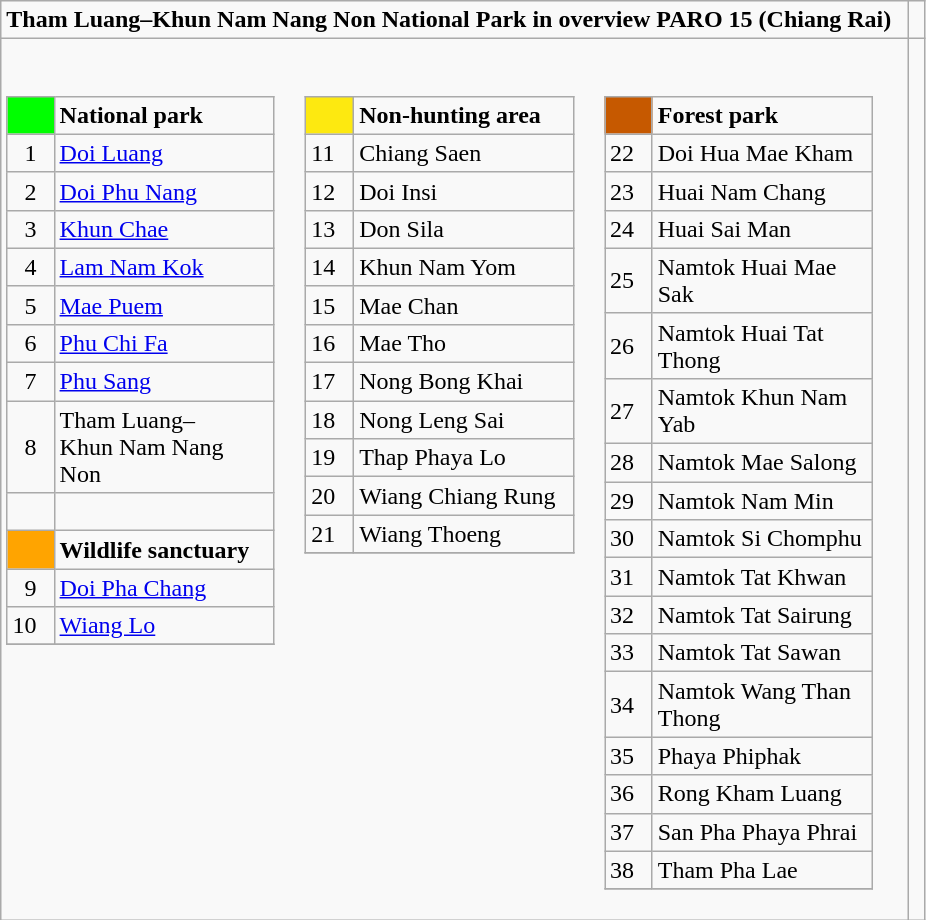<table role="presentation" class="wikitable mw-collapsible mw-collapsed">
<tr>
<td><strong>Tham Luang–Khun Nam Nang Non National Park in overview PARO 15 (Chiang Rai)</strong></td>
<td> </td>
</tr>
<tr>
<td><br><table class= "wikitable" style= "width:30%; display:inline-table;">
<tr>
<td style="width:3%; background:#00FF00;"> </td>
<td style="width:27%;"><strong>National park</strong></td>
</tr>
<tr>
<td>  1</td>
<td><a href='#'>Doi Luang</a></td>
</tr>
<tr>
<td>  2</td>
<td><a href='#'>Doi Phu Nang</a></td>
</tr>
<tr>
<td>  3</td>
<td><a href='#'>Khun Chae</a></td>
</tr>
<tr>
<td>  4</td>
<td><a href='#'>Lam Nam Kok</a></td>
</tr>
<tr>
<td>  5</td>
<td><a href='#'>Mae Puem</a></td>
</tr>
<tr>
<td>  6</td>
<td><a href='#'>Phu Chi Fa</a></td>
</tr>
<tr>
<td>  7</td>
<td><a href='#'>Phu Sang</a></td>
</tr>
<tr>
<td>  8</td>
<td>Tham Luang–<br>Khun Nam Nang Non</td>
</tr>
<tr>
<td> </td>
<td> </td>
</tr>
<tr>
<td style="background:#FFA400;"> </td>
<td><strong>Wildlife sanctuary</strong></td>
</tr>
<tr>
<td>  9</td>
<td><a href='#'>Doi Pha Chang</a></td>
</tr>
<tr>
<td>10</td>
<td><a href='#'>Wiang Lo</a></td>
</tr>
<tr>
</tr>
</table>
<table class= "wikitable" style= "width:30%; display:inline-table;">
<tr>
<td style="width:3%; background:#FDE910;"> </td>
<td style="width:30%;"><strong>Non-hunting area</strong></td>
</tr>
<tr>
<td>11</td>
<td>Chiang Saen</td>
</tr>
<tr>
<td>12</td>
<td>Doi Insi</td>
</tr>
<tr>
<td>13</td>
<td>Don Sila</td>
</tr>
<tr>
<td>14</td>
<td>Khun Nam Yom</td>
</tr>
<tr>
<td>15</td>
<td>Mae Chan</td>
</tr>
<tr>
<td>16</td>
<td>Mae Tho</td>
</tr>
<tr>
<td>17</td>
<td>Nong Bong Khai</td>
</tr>
<tr>
<td>18</td>
<td>Nong Leng Sai</td>
</tr>
<tr>
<td>19</td>
<td>Thap Phaya Lo</td>
</tr>
<tr>
<td>20</td>
<td>Wiang Chiang Rung</td>
</tr>
<tr>
<td>21</td>
<td>Wiang Thoeng</td>
</tr>
<tr>
</tr>
</table>
<table class= "wikitable" style= "width:30%; display:inline-table;">
<tr>
<td style="width:3%; background:#C65900;"> </td>
<td style="width:27%;"><strong>Forest park</strong></td>
</tr>
<tr>
<td>22</td>
<td>Doi Hua Mae Kham</td>
</tr>
<tr>
<td>23</td>
<td>Huai Nam Chang</td>
</tr>
<tr>
<td>24</td>
<td>Huai Sai Man</td>
</tr>
<tr>
<td>25</td>
<td>Namtok Huai Mae Sak</td>
</tr>
<tr>
<td>26</td>
<td>Namtok Huai Tat Thong</td>
</tr>
<tr>
<td>27</td>
<td>Namtok Khun Nam Yab</td>
</tr>
<tr>
<td>28</td>
<td>Namtok Mae Salong</td>
</tr>
<tr>
<td>29</td>
<td>Namtok Nam Min</td>
</tr>
<tr>
<td>30</td>
<td>Namtok Si Chomphu</td>
</tr>
<tr>
<td>31</td>
<td>Namtok Tat Khwan</td>
</tr>
<tr>
<td>32</td>
<td>Namtok Tat Sairung</td>
</tr>
<tr>
<td>33</td>
<td>Namtok Tat Sawan</td>
</tr>
<tr>
<td>34</td>
<td>Namtok Wang Than Thong</td>
</tr>
<tr>
<td>35</td>
<td>Phaya Phiphak</td>
</tr>
<tr>
<td>36</td>
<td>Rong Kham Luang</td>
</tr>
<tr>
<td>37</td>
<td>San Pha Phaya Phrai</td>
</tr>
<tr>
<td>38</td>
<td>Tham Pha Lae</td>
</tr>
<tr>
</tr>
</table>
</td>
</tr>
</table>
